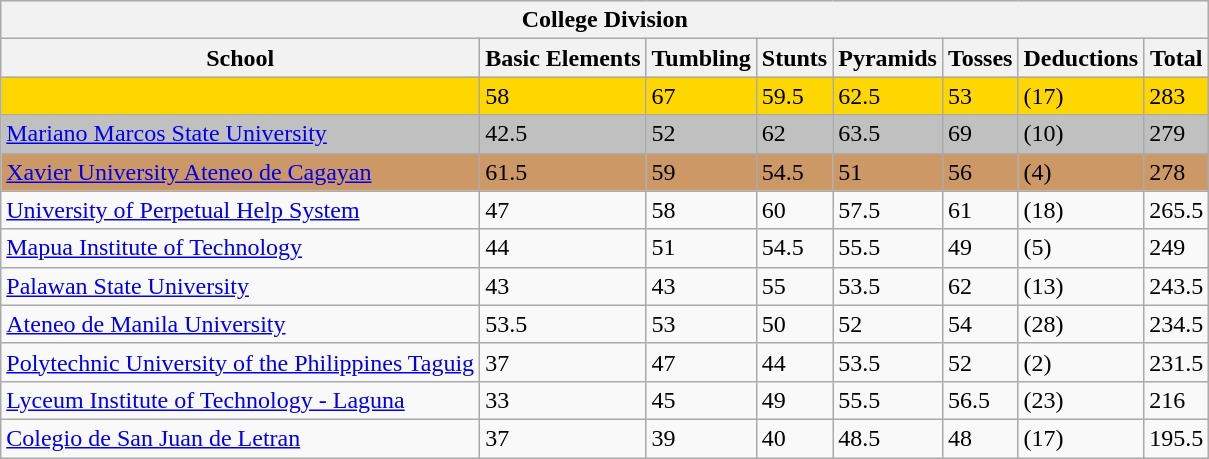<table class="wikitable" style="text align: center">
<tr bgcolor="#efefef">
<th colspan=8>College Division</th>
</tr>
<tr>
<th>School</th>
<th>Basic Elements</th>
<th>Tumbling</th>
<th>Stunts</th>
<th>Pyramids</th>
<th>Tosses</th>
<th>Deductions</th>
<th>Total</th>
</tr>
<tr bgcolor="gold">
<td></td>
<td>58</td>
<td>67</td>
<td>59.5</td>
<td>62.5</td>
<td>53</td>
<td>(17)</td>
<td>283</td>
</tr>
<tr bgcolor="silver">
<td><a href='#'>Mariano Marcos State University</a></td>
<td>42.5</td>
<td>52</td>
<td>62</td>
<td>63.5</td>
<td>69</td>
<td>(10)</td>
<td>279</td>
</tr>
<tr bgcolor=#cc9966>
<td><a href='#'>Xavier University Ateneo de Cagayan</a></td>
<td>61.5</td>
<td>59</td>
<td>54.5</td>
<td>51</td>
<td>56</td>
<td>(4)</td>
<td>278</td>
</tr>
<tr>
<td><a href='#'>University of Perpetual Help System</a></td>
<td>47</td>
<td>58</td>
<td>60</td>
<td>57.5</td>
<td>61</td>
<td>(18)</td>
<td>265.5</td>
</tr>
<tr>
<td><a href='#'>Mapua Institute of Technology</a></td>
<td>44</td>
<td>51</td>
<td>54.5</td>
<td>55.5</td>
<td>49</td>
<td>(5)</td>
<td>249</td>
</tr>
<tr>
<td><a href='#'>Palawan State University</a></td>
<td>43</td>
<td>43</td>
<td>55</td>
<td>53.5</td>
<td>62</td>
<td>(13)</td>
<td>243.5</td>
</tr>
<tr>
<td><a href='#'>Ateneo de Manila University</a></td>
<td>53.5</td>
<td>53</td>
<td>50</td>
<td>52</td>
<td>54</td>
<td>(28)</td>
<td>234.5</td>
</tr>
<tr>
<td><a href='#'>Polytechnic University of the Philippines Taguig</a></td>
<td>37</td>
<td>47</td>
<td>44</td>
<td>53.5</td>
<td>52</td>
<td>(2)</td>
<td>231.5</td>
</tr>
<tr>
<td><a href='#'>Lyceum Institute of Technology - Laguna</a></td>
<td>33</td>
<td>45</td>
<td>49</td>
<td>55.5</td>
<td>56.5</td>
<td>(23)</td>
<td>216</td>
</tr>
<tr>
<td><a href='#'>Colegio de San Juan de Letran</a></td>
<td>37</td>
<td>39</td>
<td>40</td>
<td>48.5</td>
<td>48</td>
<td>(17)</td>
<td>195.5</td>
</tr>
</table>
